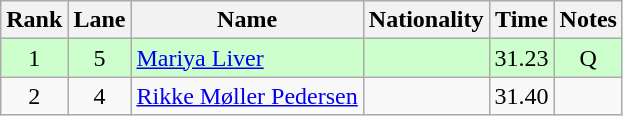<table class="wikitable sortable" style="text-align:center">
<tr>
<th>Rank</th>
<th>Lane</th>
<th>Name</th>
<th>Nationality</th>
<th>Time</th>
<th>Notes</th>
</tr>
<tr bgcolor=ccffcc>
<td>1</td>
<td>5</td>
<td align=left><a href='#'>Mariya Liver</a></td>
<td align=left></td>
<td>31.23</td>
<td>Q</td>
</tr>
<tr>
<td>2</td>
<td>4</td>
<td align=left><a href='#'>Rikke Møller Pedersen</a></td>
<td align=left></td>
<td>31.40</td>
<td></td>
</tr>
</table>
